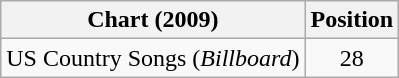<table class="wikitable sortable">
<tr>
<th scope="col">Chart (2009)</th>
<th scope="col">Position</th>
</tr>
<tr>
<td>US Country Songs (<em>Billboard</em>)</td>
<td align="center">28</td>
</tr>
</table>
